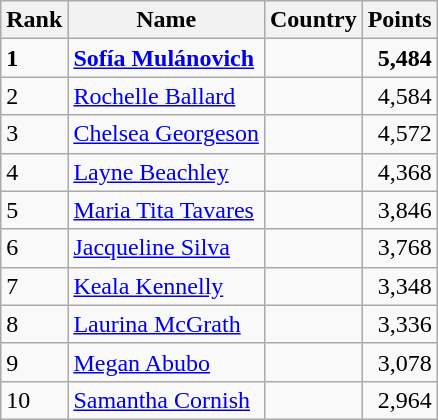<table class="wikitable">
<tr>
<th>Rank</th>
<th>Name</th>
<th>Country</th>
<th>Points</th>
</tr>
<tr>
<td><strong>1</strong></td>
<td><strong><a href='#'>Sofía Mulánovich</a></strong></td>
<td><strong></strong></td>
<td align=right><strong>5,484</strong></td>
</tr>
<tr>
<td>2</td>
<td><a href='#'>Rochelle Ballard</a></td>
<td></td>
<td align=right>4,584</td>
</tr>
<tr>
<td>3</td>
<td><a href='#'>Chelsea Georgeson</a></td>
<td></td>
<td align=right>4,572</td>
</tr>
<tr>
<td>4</td>
<td><a href='#'>Layne Beachley</a></td>
<td></td>
<td align=right>4,368</td>
</tr>
<tr>
<td>5</td>
<td><a href='#'>Maria Tita Tavares</a></td>
<td></td>
<td align=right>3,846</td>
</tr>
<tr>
<td>6</td>
<td><a href='#'>Jacqueline Silva</a></td>
<td></td>
<td align=right>3,768</td>
</tr>
<tr>
<td>7</td>
<td><a href='#'>Keala Kennelly</a></td>
<td></td>
<td align=right>3,348</td>
</tr>
<tr>
<td>8</td>
<td><a href='#'>Laurina McGrath</a></td>
<td></td>
<td align=right>3,336</td>
</tr>
<tr>
<td>9</td>
<td><a href='#'>Megan Abubo</a></td>
<td></td>
<td align=right>3,078</td>
</tr>
<tr>
<td>10</td>
<td><a href='#'>Samantha Cornish</a></td>
<td></td>
<td align=right>2,964</td>
</tr>
</table>
